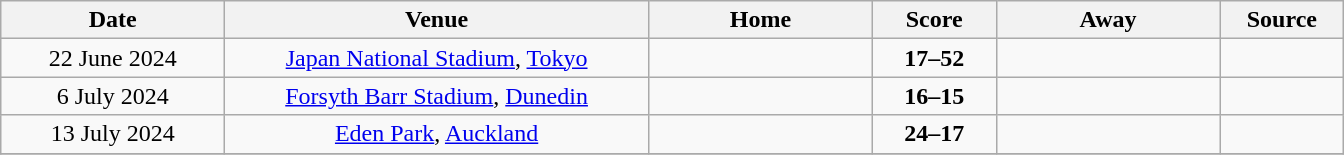<table class="wikitable" style="text-align:center">
<tr>
<th style="width:142px">Date</th>
<th style="width:275px">Venue</th>
<th style="width:142px">Home</th>
<th style="width:75px">Score</th>
<th style="width:142px">Away</th>
<th style="width:75px">Source</th>
</tr>
<tr>
<td>22 June 2024</td>
<td><a href='#'>Japan National Stadium</a>, <a href='#'>Tokyo</a></td>
<td align=right></td>
<td><strong>17–52</strong></td>
<td align=left><strong></strong></td>
<td></td>
</tr>
<tr>
<td>6 July 2024</td>
<td><a href='#'>Forsyth Barr Stadium</a>, <a href='#'>Dunedin</a></td>
<td align=right><strong></strong></td>
<td><strong>16–15</strong></td>
<td align=left></td>
<td></td>
</tr>
<tr>
<td>13 July 2024</td>
<td><a href='#'>Eden Park</a>, <a href='#'>Auckland</a></td>
<td align=right><strong></strong></td>
<td><strong>24–17</strong></td>
<td align=left></td>
<td></td>
</tr>
<tr>
</tr>
</table>
